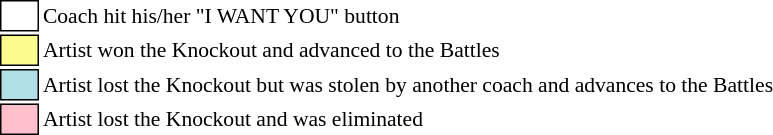<table class="toccolours" style="font-size: 90%; white-space: nowrap;">
<tr>
<td style="background:white; border:1px solid black;"> <strong></strong> </td>
<td>Coach hit his/her "I WANT YOU" button</td>
</tr>
<tr>
<td style="background:#fdfc8f; border:1px solid black;">      </td>
<td>Artist won the Knockout and advanced to the Battles</td>
</tr>
<tr>
<td style="background:#b0e0e6; border:1px solid black;">      </td>
<td>Artist lost the Knockout but was stolen by another coach and advances to the Battles</td>
</tr>
<tr>
<td style="background:pink; border:1px solid black;">      </td>
<td>Artist lost the Knockout and was eliminated</td>
</tr>
</table>
